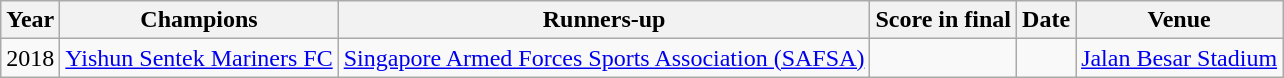<table class="wikitable">
<tr>
<th>Year</th>
<th>Champions</th>
<th>Runners-up</th>
<th>Score in final</th>
<th>Date</th>
<th>Venue</th>
</tr>
<tr>
<td>2018</td>
<td><a href='#'>Yishun Sentek Mariners FC</a></td>
<td><a href='#'>Singapore Armed Forces Sports Association (SAFSA)</a></td>
<td></td>
<td></td>
<td><a href='#'>Jalan Besar Stadium</a></td>
</tr>
</table>
